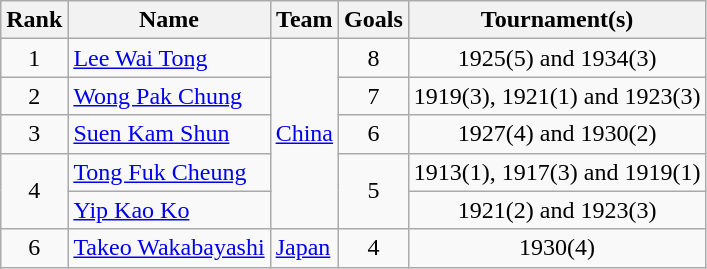<table class="wikitable" style="text-align: center;">
<tr>
<th>Rank</th>
<th>Name</th>
<th>Team</th>
<th>Goals</th>
<th>Tournament(s)</th>
</tr>
<tr>
<td>1</td>
<td align="left"> <a href='#'>Lee Wai Tong</a></td>
<td rowspan="5" align="left"><a href='#'>China</a></td>
<td>8</td>
<td>1925(5) and 1934(3)</td>
</tr>
<tr>
<td>2</td>
<td align="left"> <a href='#'>Wong Pak Chung</a></td>
<td>7</td>
<td>1919(3), 1921(1) and 1923(3)</td>
</tr>
<tr>
<td>3</td>
<td align="left"> <a href='#'>Suen Kam Shun</a></td>
<td>6</td>
<td>1927(4) and 1930(2)</td>
</tr>
<tr>
<td rowspan="2">4</td>
<td align="left"> <a href='#'>Tong Fuk Cheung</a></td>
<td rowspan="2">5</td>
<td>1913(1), 1917(3) and 1919(1)</td>
</tr>
<tr>
<td align="left"> <a href='#'>Yip Kao Ko</a></td>
<td>1921(2) and 1923(3)</td>
</tr>
<tr>
<td>6</td>
<td align="left"> <a href='#'>Takeo Wakabayashi</a></td>
<td align="left"><a href='#'>Japan</a></td>
<td>4</td>
<td>1930(4)</td>
</tr>
</table>
